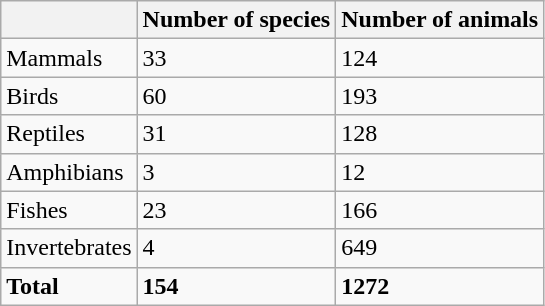<table class="wikitable">
<tr>
<th></th>
<th>Number of species</th>
<th>Number of animals</th>
</tr>
<tr>
<td>Mammals</td>
<td>33</td>
<td>124</td>
</tr>
<tr>
<td>Birds</td>
<td>60</td>
<td>193</td>
</tr>
<tr>
<td>Reptiles</td>
<td>31</td>
<td>128</td>
</tr>
<tr>
<td>Amphibians</td>
<td>3</td>
<td>12</td>
</tr>
<tr>
<td>Fishes</td>
<td>23</td>
<td>166</td>
</tr>
<tr>
<td>Invertebrates</td>
<td>4</td>
<td>649</td>
</tr>
<tr>
<td><strong>Total</strong></td>
<td><strong>154</strong></td>
<td><strong>1272</strong></td>
</tr>
</table>
